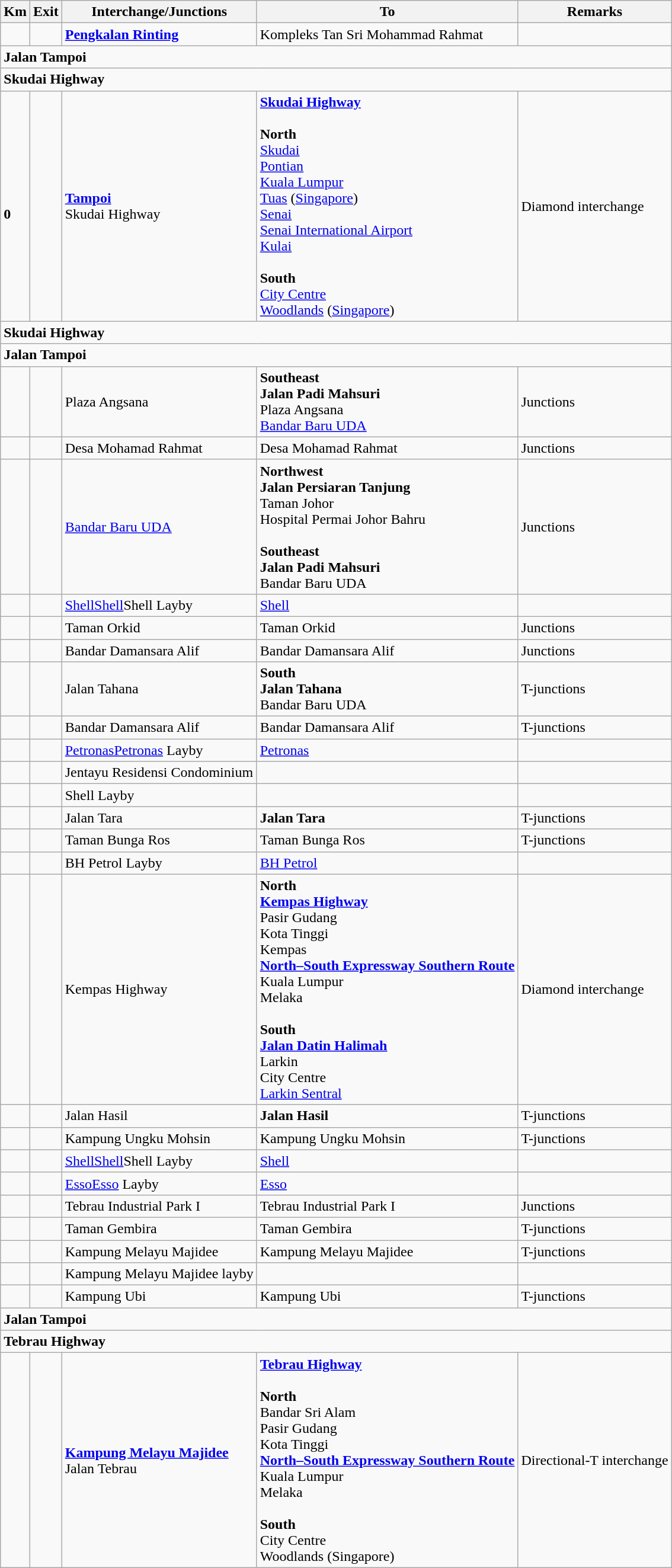<table class="wikitable">
<tr>
<th>Km</th>
<th>Exit</th>
<th>Interchange/Junctions</th>
<th>To</th>
<th>Remarks</th>
</tr>
<tr>
<td></td>
<td></td>
<td><strong><a href='#'>Pengkalan Rinting</a></strong></td>
<td>Kompleks Tan Sri Mohammad Rahmat</td>
<td></td>
</tr>
<tr>
<td style="width:600px" colspan="6" style="text-align:center; background:blue;"><strong><span> Jalan Tampoi</span></strong></td>
</tr>
<tr>
<td style="width:600px" colspan="6" style="text-align:center; background:blue;"><strong><span> Skudai Highway</span></strong></td>
</tr>
<tr>
<td><br><strong>0</strong></td>
<td></td>
<td><strong><a href='#'>Tampoi</a></strong><br>Skudai Highway</td>
<td> <strong><a href='#'>Skudai Highway</a></strong><br><br><strong>North</strong><br> <a href='#'>Skudai</a><br> <a href='#'>Pontian</a><br>  <a href='#'>Kuala Lumpur</a><br>  <a href='#'>Tuas</a> (<a href='#'>Singapore</a>)<br> <a href='#'>Senai</a><br> <a href='#'>Senai International Airport</a> <br> <a href='#'>Kulai</a><br><br><strong>South</strong><br> <a href='#'>City Centre</a><br> <a href='#'>Woodlands</a> (<a href='#'>Singapore</a>)</td>
<td>Diamond interchange</td>
</tr>
<tr>
<td style="width:600px" colspan="6" style="text-align:center; background:blue;"><strong><span> Skudai Highway</span></strong></td>
</tr>
<tr>
<td style="width:600px" colspan="6" style="text-align:center; background:blue;"><strong><span> Jalan Tampoi</span></strong></td>
</tr>
<tr>
<td></td>
<td></td>
<td>Plaza Angsana</td>
<td><strong>Southeast</strong><br><strong>Jalan Padi Mahsuri</strong><br>Plaza Angsana<br><a href='#'>Bandar Baru UDA</a></td>
<td>Junctions</td>
</tr>
<tr>
<td></td>
<td></td>
<td>Desa Mohamad Rahmat</td>
<td>Desa Mohamad Rahmat</td>
<td>Junctions</td>
</tr>
<tr>
<td></td>
<td></td>
<td><a href='#'>Bandar Baru UDA</a></td>
<td><strong>Northwest</strong><br><strong>Jalan Persiaran Tanjung</strong><br>Taman Johor<br>Hospital Permai Johor Bahru <br><br><strong>Southeast</strong><br><strong>Jalan Padi Mahsuri</strong><br>Bandar Baru UDA</td>
<td>Junctions</td>
</tr>
<tr>
<td></td>
<td></td>
<td><a href='#'>ShellShell</a>Shell Layby</td>
<td><a href='#'>Shell</a></td>
<td></td>
</tr>
<tr>
<td></td>
<td></td>
<td>Taman Orkid</td>
<td>Taman Orkid</td>
<td>Junctions</td>
</tr>
<tr>
<td></td>
<td></td>
<td>Bandar Damansara Alif</td>
<td>Bandar Damansara Alif</td>
<td>Junctions</td>
</tr>
<tr>
<td></td>
<td></td>
<td>Jalan Tahana</td>
<td><strong>South</strong><br><strong>Jalan Tahana</strong><br>Bandar Baru UDA</td>
<td>T-junctions</td>
</tr>
<tr>
<td></td>
<td></td>
<td>Bandar Damansara Alif</td>
<td>Bandar Damansara Alif</td>
<td>T-junctions</td>
</tr>
<tr>
<td></td>
<td></td>
<td><a href='#'>PetronasPetronas</a> Layby</td>
<td><a href='#'>Petronas</a></td>
<td></td>
</tr>
<tr>
<td></td>
<td></td>
<td>Jentayu Residensi Condominium</td>
<td></td>
<td></td>
</tr>
<tr>
<td></td>
<td></td>
<td> Shell Layby</td>
<td></td>
<td></td>
</tr>
<tr>
<td></td>
<td></td>
<td>Jalan Tara</td>
<td><strong>Jalan Tara</strong></td>
<td>T-junctions</td>
</tr>
<tr>
<td></td>
<td></td>
<td>Taman Bunga Ros</td>
<td>Taman Bunga Ros</td>
<td>T-junctions</td>
</tr>
<tr>
<td></td>
<td></td>
<td>BH Petrol Layby</td>
<td><a href='#'>BH Petrol</a></td>
<td></td>
</tr>
<tr>
<td></td>
<td></td>
<td>Kempas Highway</td>
<td><strong>North</strong><br> <strong><a href='#'>Kempas Highway</a></strong><br> Pasir Gudang<br>  Kota Tinggi<br> Kempas<br>  <strong><a href='#'>North–South Expressway Southern Route</a></strong><br>Kuala Lumpur<br>Melaka<br><br><strong>South</strong><br> <strong><a href='#'>Jalan Datin Halimah</a></strong><br>Larkin<br>City Centre<br><a href='#'>Larkin Sentral</a> </td>
<td>Diamond interchange</td>
</tr>
<tr>
<td></td>
<td></td>
<td>Jalan Hasil</td>
<td><strong>Jalan Hasil</strong></td>
<td>T-junctions</td>
</tr>
<tr>
<td></td>
<td></td>
<td>Kampung Ungku Mohsin</td>
<td>Kampung Ungku Mohsin</td>
<td>T-junctions</td>
</tr>
<tr>
<td></td>
<td></td>
<td><a href='#'>ShellShell</a>Shell Layby</td>
<td><a href='#'>Shell</a></td>
<td></td>
</tr>
<tr>
<td></td>
<td></td>
<td><a href='#'>EssoEsso</a> Layby</td>
<td><a href='#'>Esso</a></td>
<td></td>
</tr>
<tr>
<td></td>
<td></td>
<td>Tebrau Industrial Park I</td>
<td>Tebrau Industrial Park I</td>
<td>Junctions</td>
</tr>
<tr>
<td></td>
<td></td>
<td>Taman Gembira</td>
<td>Taman Gembira</td>
<td>T-junctions</td>
</tr>
<tr>
<td></td>
<td></td>
<td>Kampung Melayu Majidee</td>
<td>Kampung Melayu Majidee</td>
<td>T-junctions</td>
</tr>
<tr>
<td></td>
<td></td>
<td> Kampung Melayu Majidee layby</td>
<td></td>
<td></td>
</tr>
<tr>
<td></td>
<td></td>
<td>Kampung Ubi</td>
<td>Kampung Ubi</td>
<td>T-junctions</td>
</tr>
<tr>
<td style="width:600px" colspan="6" style="text-align:center; background:blue;"><strong><span> Jalan Tampoi</span></strong></td>
</tr>
<tr>
<td style="width:600px" colspan="6" style="text-align:center; background:blue;"><strong><span>  Tebrau Highway</span></strong></td>
</tr>
<tr>
<td></td>
<td></td>
<td><strong><a href='#'>Kampung Melayu Majidee</a></strong><br>Jalan Tebrau</td>
<td>  <strong><a href='#'>Tebrau Highway</a></strong><br><br><strong>North</strong><br> Bandar Sri Alam<br> Pasir Gudang<br>   Kota Tinggi<br>  <strong><a href='#'>North–South Expressway Southern Route</a></strong><br>Kuala Lumpur<br>Melaka<br><br><strong>South</strong><br>  City Centre<br> Woodlands (Singapore)</td>
<td>Directional-T interchange</td>
</tr>
</table>
